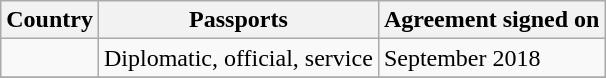<table class="wikitable">
<tr>
<th>Country</th>
<th>Passports</th>
<th>Agreement signed on</th>
</tr>
<tr>
<td></td>
<td>Diplomatic, official, service</td>
<td>September 2018</td>
</tr>
<tr>
</tr>
</table>
